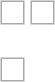<table>
<tr>
<td><br><table style="border:solid 1px #aaa;" cellpadding="7" cellspacing="0" class="floatright">
<tr>
<td></td>
</tr>
</table>
</td>
<td><br><table style="border:solid 1px #aaa;" cellpadding="7" cellspacing="0" class="floatright">
<tr>
<td></td>
</tr>
</table>
</td>
</tr>
<tr>
<td><br><table style="border:solid 1px #aaa;" cellpadding="7" cellspacing="0" class="floatright">
<tr>
<td></td>
</tr>
</table>
</td>
</tr>
</table>
